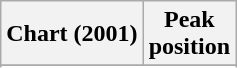<table class="wikitable sortable plainrowheaders">
<tr>
<th scope="col">Chart (2001)</th>
<th scope="col">Peak<br>position</th>
</tr>
<tr>
</tr>
<tr>
</tr>
</table>
